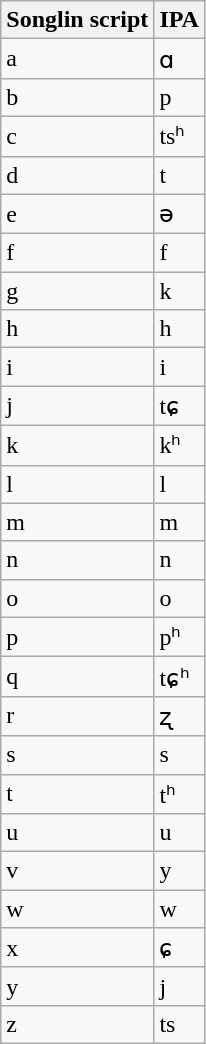<table class="wikitable">
<tr>
<th>Songlin script</th>
<th>IPA</th>
</tr>
<tr>
<td>a</td>
<td>ɑ</td>
</tr>
<tr>
<td>b</td>
<td>p</td>
</tr>
<tr>
<td>c</td>
<td>tsʰ</td>
</tr>
<tr>
<td>d</td>
<td>t</td>
</tr>
<tr>
<td>e</td>
<td>ə</td>
</tr>
<tr>
<td>f</td>
<td>f</td>
</tr>
<tr>
<td>g</td>
<td>k</td>
</tr>
<tr>
<td>h</td>
<td>h</td>
</tr>
<tr>
<td>i</td>
<td>i</td>
</tr>
<tr>
<td>j</td>
<td>tɕ</td>
</tr>
<tr>
<td>k</td>
<td>kʰ</td>
</tr>
<tr>
<td>l</td>
<td>l</td>
</tr>
<tr>
<td>m</td>
<td>m</td>
</tr>
<tr>
<td>n</td>
<td>n</td>
</tr>
<tr>
<td>o</td>
<td>o</td>
</tr>
<tr>
<td>p</td>
<td>pʰ</td>
</tr>
<tr>
<td>q</td>
<td>tɕʰ</td>
</tr>
<tr>
<td>r</td>
<td>ʐ</td>
</tr>
<tr>
<td>s</td>
<td>s</td>
</tr>
<tr>
<td>t</td>
<td>tʰ</td>
</tr>
<tr>
<td>u</td>
<td>u</td>
</tr>
<tr>
<td>v</td>
<td>y</td>
</tr>
<tr>
<td>w</td>
<td>w</td>
</tr>
<tr>
<td>x</td>
<td>ɕ</td>
</tr>
<tr>
<td>y</td>
<td>j</td>
</tr>
<tr>
<td>z</td>
<td>ts</td>
</tr>
</table>
